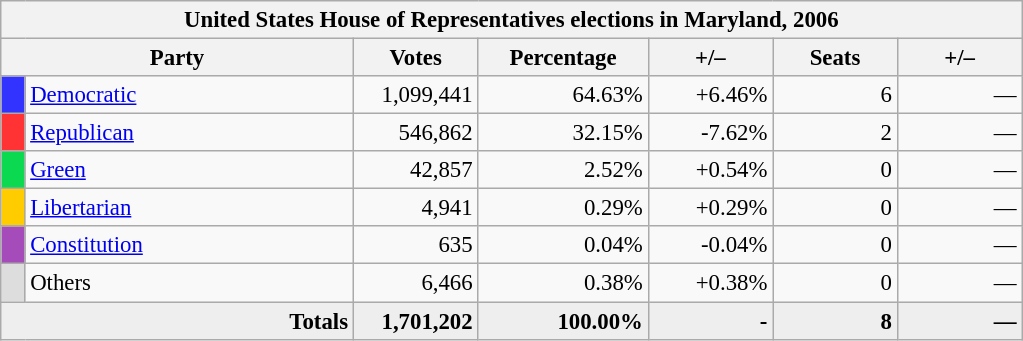<table class="wikitable" style="font-size: 95%;">
<tr>
<th colspan="7">United States House of Representatives elections in Maryland, 2006</th>
</tr>
<tr>
<th colspan=2 style="width: 15em">Party</th>
<th style="width: 5em">Votes</th>
<th style="width: 7em">Percentage</th>
<th style="width: 5em">+/–</th>
<th style="width: 5em">Seats</th>
<th style="width: 5em">+/–</th>
</tr>
<tr>
<th style="background:#33f; width:3px;"></th>
<td style="width: 130px"><a href='#'>Democratic</a></td>
<td style="text-align:right;">1,099,441</td>
<td style="text-align:right;">64.63%</td>
<td style="text-align:right;">+6.46%</td>
<td style="text-align:right;">6</td>
<td style="text-align:right;">—</td>
</tr>
<tr>
<th style="background:#f33; width:3px;"></th>
<td style="width: 130px"><a href='#'>Republican</a></td>
<td style="text-align:right;">546,862</td>
<td style="text-align:right;">32.15%</td>
<td style="text-align:right;">-7.62%</td>
<td style="text-align:right;">2</td>
<td style="text-align:right;">—</td>
</tr>
<tr>
<th style="background:#0bda51; width:3px;"></th>
<td style="width: 130px"><a href='#'>Green</a></td>
<td style="text-align:right;">42,857</td>
<td style="text-align:right;">2.52%</td>
<td style="text-align:right;">+0.54%</td>
<td style="text-align:right;">0</td>
<td style="text-align:right;">—</td>
</tr>
<tr>
<th style="background:#fc0; width:3px;"></th>
<td style="width: 130px"><a href='#'>Libertarian</a></td>
<td style="text-align:right;">4,941</td>
<td style="text-align:right;">0.29%</td>
<td style="text-align:right;">+0.29%</td>
<td style="text-align:right;">0</td>
<td style="text-align:right;">—</td>
</tr>
<tr>
<th style="background:#A54CBA; width:3px;"></th>
<td style="width: 130px"><a href='#'>Constitution</a></td>
<td style="text-align:right;">635</td>
<td style="text-align:right;">0.04%</td>
<td style="text-align:right;">-0.04%</td>
<td style="text-align:right;">0</td>
<td style="text-align:right;">—</td>
</tr>
<tr>
<th style="background:#ddd; width:3px;"></th>
<td style="width: 130px">Others</td>
<td style="text-align:right;">6,466</td>
<td style="text-align:right;">0.38%</td>
<td style="text-align:right;">+0.38%</td>
<td style="text-align:right;">0</td>
<td style="text-align:right;">—</td>
</tr>
<tr style="background:#eee; text-align:right;">
<td colspan="2"><strong>Totals</strong></td>
<td><strong>1,701,202</strong></td>
<td><strong>100.00%</strong></td>
<td><strong>-</strong></td>
<td><strong>8</strong></td>
<td><strong>—</strong></td>
</tr>
</table>
